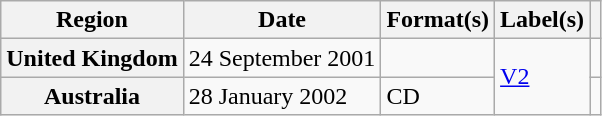<table class="wikitable plainrowheaders">
<tr>
<th>Region</th>
<th>Date</th>
<th>Format(s)</th>
<th>Label(s)</th>
<th></th>
</tr>
<tr>
<th scope="row">United Kingdom</th>
<td>24 September 2001</td>
<td></td>
<td rowspan="2"><a href='#'>V2</a></td>
<td align="center"></td>
</tr>
<tr>
<th scope="row">Australia</th>
<td>28 January 2002</td>
<td>CD</td>
<td align="center"></td>
</tr>
</table>
